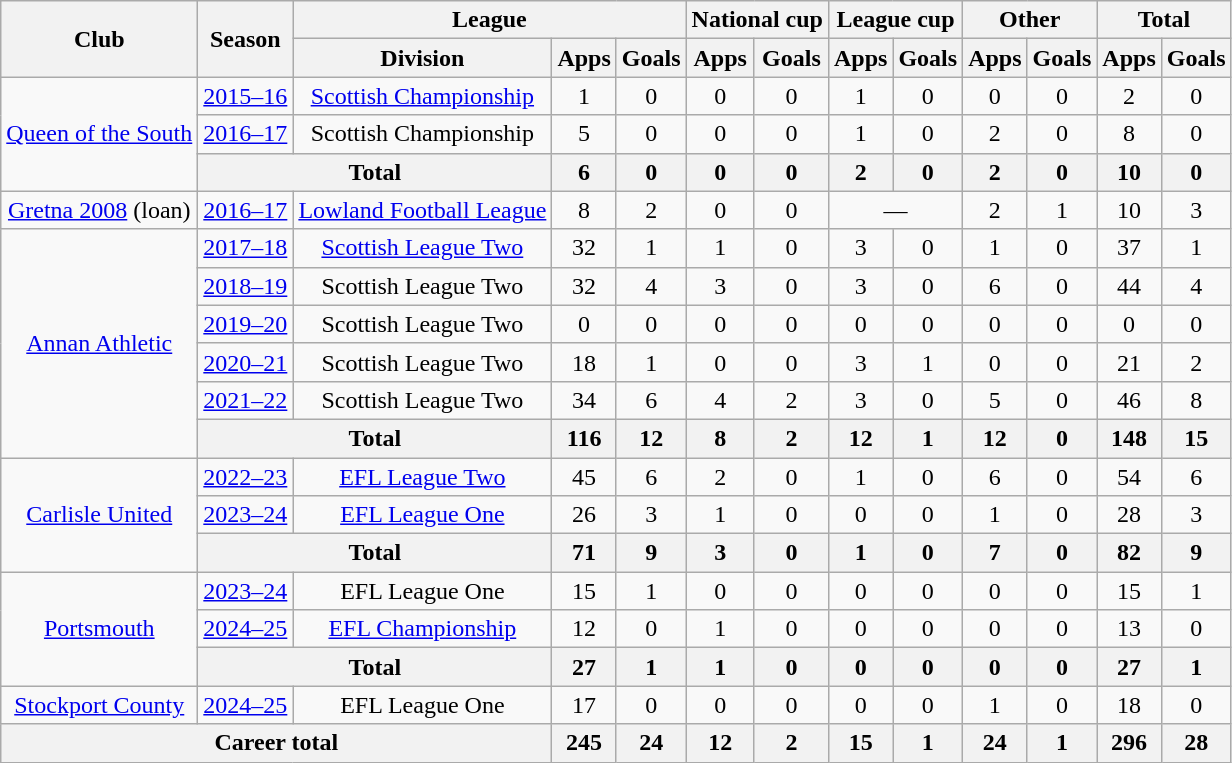<table class="wikitable" style="text-align:center">
<tr>
<th rowspan="2">Club</th>
<th rowspan="2">Season</th>
<th colspan="3">League</th>
<th colspan="2">National cup</th>
<th colspan="2">League cup</th>
<th colspan="2">Other</th>
<th colspan="2">Total</th>
</tr>
<tr>
<th>Division</th>
<th>Apps</th>
<th>Goals</th>
<th>Apps</th>
<th>Goals</th>
<th>Apps</th>
<th>Goals</th>
<th>Apps</th>
<th>Goals</th>
<th>Apps</th>
<th>Goals</th>
</tr>
<tr>
<td rowspan="3"><a href='#'>Queen of the South</a></td>
<td><a href='#'>2015–16</a></td>
<td><a href='#'>Scottish Championship</a></td>
<td>1</td>
<td>0</td>
<td>0</td>
<td>0</td>
<td>1</td>
<td>0</td>
<td>0</td>
<td>0</td>
<td>2</td>
<td>0</td>
</tr>
<tr>
<td><a href='#'>2016–17</a></td>
<td>Scottish Championship</td>
<td>5</td>
<td>0</td>
<td>0</td>
<td>0</td>
<td>1</td>
<td>0</td>
<td>2</td>
<td>0</td>
<td>8</td>
<td>0</td>
</tr>
<tr>
<th colspan="2">Total</th>
<th>6</th>
<th>0</th>
<th>0</th>
<th>0</th>
<th>2</th>
<th>0</th>
<th>2</th>
<th>0</th>
<th>10</th>
<th>0</th>
</tr>
<tr>
<td><a href='#'>Gretna 2008</a> (loan)</td>
<td><a href='#'>2016–17</a></td>
<td><a href='#'>Lowland Football League</a></td>
<td>8</td>
<td>2</td>
<td>0</td>
<td>0</td>
<td colspan=2>—</td>
<td>2</td>
<td>1</td>
<td>10</td>
<td>3</td>
</tr>
<tr>
<td rowspan="6"><a href='#'>Annan Athletic</a></td>
<td><a href='#'>2017–18</a></td>
<td><a href='#'>Scottish League Two</a></td>
<td>32</td>
<td>1</td>
<td>1</td>
<td>0</td>
<td>3</td>
<td>0</td>
<td>1</td>
<td>0</td>
<td>37</td>
<td>1</td>
</tr>
<tr>
<td><a href='#'>2018–19</a></td>
<td>Scottish League Two</td>
<td>32</td>
<td>4</td>
<td>3</td>
<td>0</td>
<td>3</td>
<td>0</td>
<td>6</td>
<td>0</td>
<td>44</td>
<td>4</td>
</tr>
<tr>
<td><a href='#'>2019–20</a></td>
<td>Scottish League Two</td>
<td>0</td>
<td>0</td>
<td>0</td>
<td>0</td>
<td>0</td>
<td>0</td>
<td>0</td>
<td>0</td>
<td>0</td>
<td>0</td>
</tr>
<tr>
<td><a href='#'>2020–21</a></td>
<td>Scottish League Two</td>
<td>18</td>
<td>1</td>
<td>0</td>
<td>0</td>
<td>3</td>
<td>1</td>
<td>0</td>
<td>0</td>
<td>21</td>
<td>2</td>
</tr>
<tr>
<td><a href='#'>2021–22</a></td>
<td>Scottish League Two</td>
<td>34</td>
<td>6</td>
<td>4</td>
<td>2</td>
<td>3</td>
<td>0</td>
<td>5</td>
<td>0</td>
<td>46</td>
<td>8</td>
</tr>
<tr>
<th colspan="2">Total</th>
<th>116</th>
<th>12</th>
<th>8</th>
<th>2</th>
<th>12</th>
<th>1</th>
<th>12</th>
<th>0</th>
<th>148</th>
<th>15</th>
</tr>
<tr>
<td rowspan="3"><a href='#'>Carlisle United</a></td>
<td><a href='#'>2022–23</a></td>
<td rowspan=1><a href='#'>EFL League Two</a></td>
<td>45</td>
<td>6</td>
<td>2</td>
<td>0</td>
<td>1</td>
<td>0</td>
<td>6</td>
<td>0</td>
<td>54</td>
<td>6</td>
</tr>
<tr>
<td><a href='#'>2023–24</a></td>
<td rowspan=1><a href='#'>EFL League One</a></td>
<td>26</td>
<td>3</td>
<td>1</td>
<td>0</td>
<td>0</td>
<td>0</td>
<td>1</td>
<td>0</td>
<td>28</td>
<td>3</td>
</tr>
<tr>
<th colspan="2">Total</th>
<th>71</th>
<th>9</th>
<th>3</th>
<th>0</th>
<th>1</th>
<th>0</th>
<th>7</th>
<th>0</th>
<th>82</th>
<th>9</th>
</tr>
<tr>
<td rowspan="3"><a href='#'>Portsmouth</a></td>
<td><a href='#'>2023–24</a></td>
<td>EFL League One</td>
<td>15</td>
<td>1</td>
<td>0</td>
<td>0</td>
<td>0</td>
<td>0</td>
<td>0</td>
<td>0</td>
<td>15</td>
<td>1</td>
</tr>
<tr>
<td><a href='#'>2024–25</a></td>
<td><a href='#'>EFL Championship</a></td>
<td>12</td>
<td>0</td>
<td>1</td>
<td>0</td>
<td>0</td>
<td>0</td>
<td>0</td>
<td>0</td>
<td>13</td>
<td>0</td>
</tr>
<tr>
<th colspan="2">Total</th>
<th>27</th>
<th>1</th>
<th>1</th>
<th>0</th>
<th>0</th>
<th>0</th>
<th>0</th>
<th>0</th>
<th>27</th>
<th>1</th>
</tr>
<tr>
<td><a href='#'>Stockport County</a></td>
<td><a href='#'>2024–25</a></td>
<td>EFL League One</td>
<td>17</td>
<td>0</td>
<td>0</td>
<td>0</td>
<td>0</td>
<td>0</td>
<td>1</td>
<td>0</td>
<td>18</td>
<td>0</td>
</tr>
<tr>
<th colspan="3">Career total</th>
<th>245</th>
<th>24</th>
<th>12</th>
<th>2</th>
<th>15</th>
<th>1</th>
<th>24</th>
<th>1</th>
<th>296</th>
<th>28</th>
</tr>
</table>
